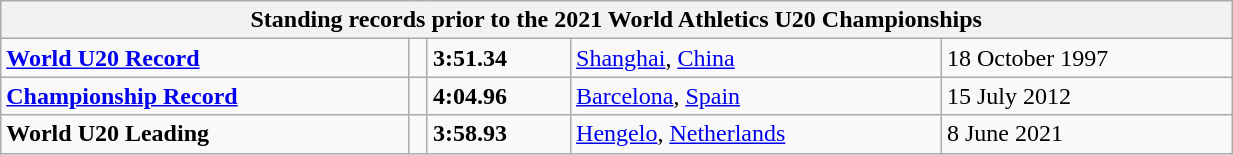<table class="wikitable" width=65%>
<tr>
<th colspan=5>Standing records prior to the 2021 World Athletics U20 Championships</th>
</tr>
<tr>
<td><strong><a href='#'>World U20 Record</a></strong></td>
<td></td>
<td><strong>3:51.34</strong></td>
<td><a href='#'>Shanghai</a>, <a href='#'>China</a></td>
<td>18 October 1997</td>
</tr>
<tr>
<td><strong><a href='#'>Championship Record</a></strong></td>
<td></td>
<td><strong>4:04.96</strong></td>
<td><a href='#'>Barcelona</a>, <a href='#'>Spain</a></td>
<td>15 July 2012</td>
</tr>
<tr>
<td><strong>World U20 Leading</strong></td>
<td></td>
<td><strong>3:58.93</strong></td>
<td><a href='#'>Hengelo</a>, <a href='#'>Netherlands</a></td>
<td>8 June 2021</td>
</tr>
</table>
